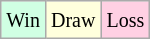<table class="wikitable">
<tr>
<td style="background-color: #d0ffe3;"><small>Win</small></td>
<td style="background-color: #ffffdd;"><small>Draw</small></td>
<td style="background-color: #ffd0e3;"><small>Loss</small></td>
</tr>
</table>
